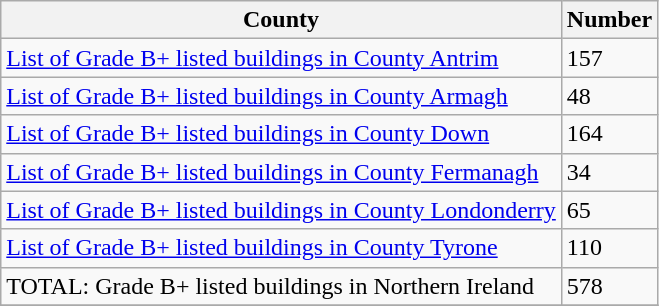<table class="wikitable sortable">
<tr>
<th><strong>County</strong></th>
<th><strong>Number</strong></th>
</tr>
<tr ->
<td><a href='#'>List of Grade B+ listed buildings in County Antrim</a></td>
<td>157</td>
</tr>
<tr ->
<td><a href='#'>List of Grade B+ listed buildings in County Armagh</a></td>
<td>48</td>
</tr>
<tr ->
<td><a href='#'>List of Grade B+ listed buildings in County Down</a></td>
<td>164</td>
</tr>
<tr ->
<td><a href='#'>List of Grade B+ listed buildings in County Fermanagh</a></td>
<td>34</td>
</tr>
<tr ->
<td><a href='#'>List of Grade B+ listed buildings in County Londonderry</a></td>
<td>65</td>
</tr>
<tr ->
<td><a href='#'>List of Grade B+ listed buildings in County Tyrone</a></td>
<td>110</td>
</tr>
<tr -class=sortbottom>
<td>TOTAL: Grade B+ listed buildings in Northern Ireland</td>
<td>578</td>
</tr>
<tr ->
</tr>
</table>
